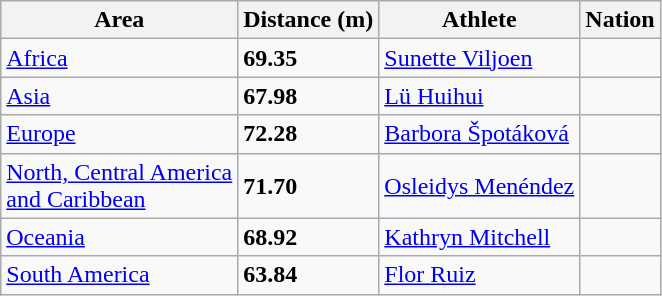<table class="wikitable">
<tr>
<th>Area</th>
<th>Distance (m)</th>
<th>Athlete</th>
<th>Nation</th>
</tr>
<tr>
<td><a href='#'>Africa</a> </td>
<td><strong>69.35</strong></td>
<td><a href='#'>Sunette Viljoen</a></td>
<td></td>
</tr>
<tr>
<td><a href='#'>Asia</a> </td>
<td><strong>67.98</strong></td>
<td><a href='#'>Lü Huihui</a></td>
<td></td>
</tr>
<tr>
<td><a href='#'>Europe</a> </td>
<td><strong>72.28</strong> </td>
<td><a href='#'>Barbora Špotáková</a></td>
<td></td>
</tr>
<tr>
<td><a href='#'>North, Central America<br> and Caribbean</a> </td>
<td><strong>71.70</strong></td>
<td><a href='#'>Osleidys Menéndez</a></td>
<td></td>
</tr>
<tr>
<td><a href='#'>Oceania</a> </td>
<td><strong>68.92</strong></td>
<td><a href='#'>Kathryn Mitchell</a></td>
<td></td>
</tr>
<tr>
<td><a href='#'>South America</a> </td>
<td><strong>63.84</strong></td>
<td><a href='#'>Flor Ruiz</a></td>
<td></td>
</tr>
</table>
